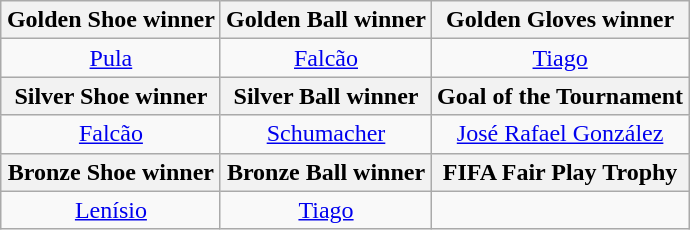<table class="wikitable" style="margin: 0 auto;">
<tr>
<th>Golden Shoe winner</th>
<th>Golden Ball winner</th>
<th>Golden Gloves winner</th>
</tr>
<tr>
<td align=center> <a href='#'>Pula</a></td>
<td align=center> <a href='#'>Falcão</a></td>
<td align=center> <a href='#'>Tiago</a></td>
</tr>
<tr>
<th>Silver Shoe winner</th>
<th>Silver Ball winner</th>
<th>Goal of the Tournament</th>
</tr>
<tr>
<td align=center> <a href='#'>Falcão</a></td>
<td align=center> <a href='#'>Schumacher</a></td>
<td align=center> <a href='#'>José Rafael González</a></td>
</tr>
<tr>
<th>Bronze Shoe winner</th>
<th>Bronze Ball winner</th>
<th>FIFA Fair Play Trophy</th>
</tr>
<tr>
<td align=center> <a href='#'>Lenísio</a></td>
<td align=center> <a href='#'>Tiago</a></td>
<td align=center></td>
</tr>
</table>
